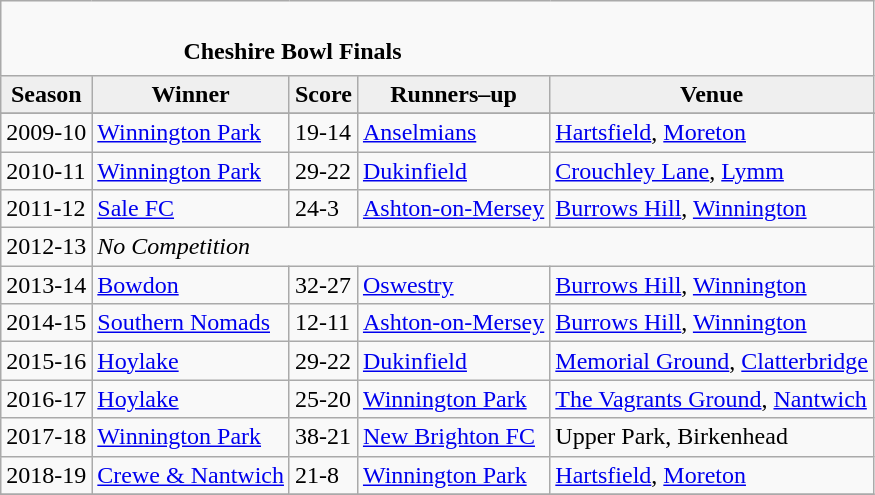<table class="wikitable" style="text-align: left;">
<tr>
<td colspan="5" cellpadding="0" cellspacing="0"><br><table border="0" style="width:100%;" cellpadding="0" cellspacing="0">
<tr>
<td style="width:20%; border:0;"></td>
<td style="border:0;"><strong>Cheshire Bowl Finals</strong></td>
<td style="width:20%; border:0;"></td>
</tr>
</table>
</td>
</tr>
<tr>
<th style="background:#efefef;">Season</th>
<th style="background:#efefef">Winner</th>
<th style="background:#efefef">Score</th>
<th style="background:#efefef;">Runners–up</th>
<th style="background:#efefef;">Venue</th>
</tr>
<tr align=left>
</tr>
<tr>
<td>2009-10</td>
<td><a href='#'>Winnington Park</a></td>
<td>19-14</td>
<td><a href='#'>Anselmians</a></td>
<td><a href='#'>Hartsfield</a>, <a href='#'>Moreton</a></td>
</tr>
<tr>
<td>2010-11</td>
<td><a href='#'>Winnington Park</a></td>
<td>29-22</td>
<td><a href='#'>Dukinfield</a></td>
<td><a href='#'>Crouchley Lane</a>, <a href='#'>Lymm</a></td>
</tr>
<tr>
<td>2011-12</td>
<td><a href='#'>Sale FC</a></td>
<td>24-3</td>
<td><a href='#'>Ashton-on-Mersey</a></td>
<td><a href='#'>Burrows Hill</a>, <a href='#'>Winnington</a></td>
</tr>
<tr>
<td>2012-13</td>
<td colspan="4"><em>No Competition</em></td>
</tr>
<tr>
<td>2013-14</td>
<td><a href='#'>Bowdon</a></td>
<td>32-27</td>
<td><a href='#'>Oswestry</a></td>
<td><a href='#'>Burrows Hill</a>, <a href='#'>Winnington</a></td>
</tr>
<tr>
<td>2014-15</td>
<td><a href='#'>Southern Nomads</a></td>
<td>12-11</td>
<td><a href='#'>Ashton-on-Mersey</a></td>
<td><a href='#'>Burrows Hill</a>, <a href='#'>Winnington</a></td>
</tr>
<tr>
<td>2015-16</td>
<td><a href='#'>Hoylake</a></td>
<td>29-22</td>
<td><a href='#'>Dukinfield</a></td>
<td><a href='#'>Memorial Ground</a>, <a href='#'>Clatterbridge</a></td>
</tr>
<tr>
<td>2016-17</td>
<td><a href='#'>Hoylake</a></td>
<td>25-20</td>
<td><a href='#'>Winnington Park</a></td>
<td><a href='#'>The Vagrants Ground</a>, <a href='#'>Nantwich</a></td>
</tr>
<tr>
<td>2017-18</td>
<td><a href='#'>Winnington Park</a></td>
<td>38-21</td>
<td><a href='#'>New Brighton FC</a></td>
<td>Upper Park, Birkenhead</td>
</tr>
<tr>
<td>2018-19</td>
<td><a href='#'>Crewe & Nantwich</a></td>
<td>21-8</td>
<td><a href='#'>Winnington Park</a></td>
<td><a href='#'>Hartsfield</a>, <a href='#'>Moreton</a></td>
</tr>
<tr>
</tr>
</table>
